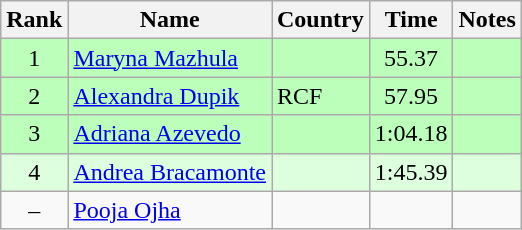<table class="wikitable" style="text-align:center">
<tr>
<th>Rank</th>
<th>Name</th>
<th>Country</th>
<th>Time</th>
<th>Notes</th>
</tr>
<tr bgcolor=bbffbb>
<td>1</td>
<td align="left"><a href='#'>Maryna Mazhula</a></td>
<td align="left"></td>
<td>55.37</td>
<td></td>
</tr>
<tr bgcolor=bbffbb>
<td>2</td>
<td align="left"><a href='#'>Alexandra Dupik</a></td>
<td align="left"> RCF</td>
<td>57.95</td>
<td></td>
</tr>
<tr bgcolor=bbffbb>
<td>3</td>
<td align="left"><a href='#'>Adriana Azevedo</a></td>
<td align="left"></td>
<td>1:04.18</td>
<td></td>
</tr>
<tr bgcolor=ddffdd>
<td>4</td>
<td align="left"><a href='#'>Andrea Bracamonte</a></td>
<td align="left"></td>
<td>1:45.39</td>
<td></td>
</tr>
<tr>
<td>–</td>
<td align="left"><a href='#'>Pooja Ojha</a></td>
<td align="left"></td>
<td></td>
<td></td>
</tr>
</table>
